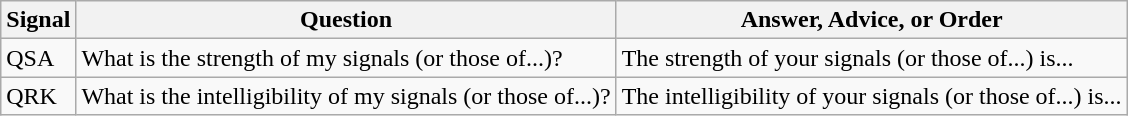<table class="wikitable">
<tr>
<th>Signal</th>
<th>Question</th>
<th>Answer, Advice, or Order</th>
</tr>
<tr>
<td>QSA</td>
<td>What is the strength of my signals (or those of...)?</td>
<td>The strength of your signals (or those of...) is... </td>
</tr>
<tr>
<td>QRK</td>
<td>What is the intelligibility of my signals (or those of...)?</td>
<td>The intelligibility of your signals (or those of...) is... </td>
</tr>
</table>
